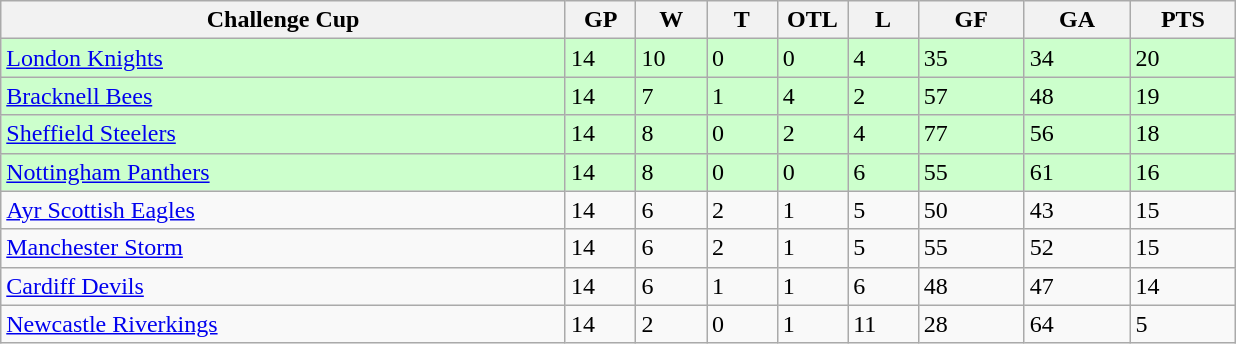<table class="wikitable">
<tr>
<th width="40%">Challenge Cup</th>
<th width="5%">GP</th>
<th width="5%">W</th>
<th width="5%">T</th>
<th width="5%">OTL</th>
<th width="5%">L</th>
<th width="7.5%">GF</th>
<th width="7.5%">GA</th>
<th width="7.5%">PTS</th>
</tr>
<tr bgcolor="#CCFFCC">
<td><a href='#'>London Knights</a></td>
<td>14</td>
<td>10</td>
<td>0</td>
<td>0</td>
<td>4</td>
<td>35</td>
<td>34</td>
<td>20</td>
</tr>
<tr bgcolor="#CCFFCC">
<td><a href='#'>Bracknell Bees</a></td>
<td>14</td>
<td>7</td>
<td>1</td>
<td>4</td>
<td>2</td>
<td>57</td>
<td>48</td>
<td>19</td>
</tr>
<tr bgcolor="#CCFFCC">
<td><a href='#'>Sheffield Steelers</a></td>
<td>14</td>
<td>8</td>
<td>0</td>
<td>2</td>
<td>4</td>
<td>77</td>
<td>56</td>
<td>18</td>
</tr>
<tr bgcolor="#CCFFCC">
<td><a href='#'>Nottingham Panthers</a></td>
<td>14</td>
<td>8</td>
<td>0</td>
<td>0</td>
<td>6</td>
<td>55</td>
<td>61</td>
<td>16</td>
</tr>
<tr>
<td><a href='#'>Ayr Scottish Eagles</a></td>
<td>14</td>
<td>6</td>
<td>2</td>
<td>1</td>
<td>5</td>
<td>50</td>
<td>43</td>
<td>15</td>
</tr>
<tr>
<td><a href='#'>Manchester Storm</a></td>
<td>14</td>
<td>6</td>
<td>2</td>
<td>1</td>
<td>5</td>
<td>55</td>
<td>52</td>
<td>15</td>
</tr>
<tr>
<td><a href='#'>Cardiff Devils</a></td>
<td>14</td>
<td>6</td>
<td>1</td>
<td>1</td>
<td>6</td>
<td>48</td>
<td>47</td>
<td>14</td>
</tr>
<tr>
<td><a href='#'>Newcastle Riverkings</a></td>
<td>14</td>
<td>2</td>
<td>0</td>
<td>1</td>
<td>11</td>
<td>28</td>
<td>64</td>
<td>5</td>
</tr>
</table>
